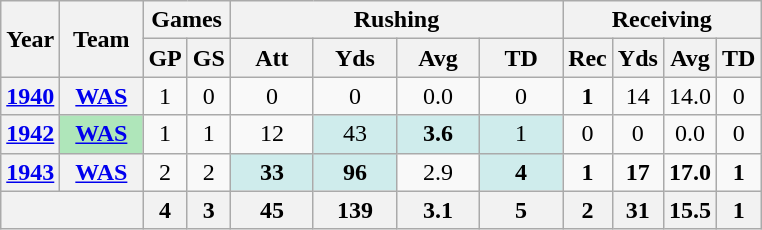<table class="wikitable" style="text-align:center;">
<tr>
<th rowspan="2">Year</th>
<th rowspan="2">Team</th>
<th colspan="2">Games</th>
<th colspan="4">Rushing</th>
<th colspan="4">Receiving</th>
</tr>
<tr>
<th>GP</th>
<th>GS</th>
<th>Att</th>
<th>Yds</th>
<th>Avg</th>
<th>TD</th>
<th>Rec</th>
<th>Yds</th>
<th>Avg</th>
<th>TD</th>
</tr>
<tr>
<th><a href='#'>1940</a></th>
<th><a href='#'>WAS</a></th>
<td>1</td>
<td>0</td>
<td>0</td>
<td>0</td>
<td>0.0</td>
<td>0</td>
<td><strong>1</strong></td>
<td>14</td>
<td>14.0</td>
<td>0</td>
</tr>
<tr>
<th><a href='#'>1942</a></th>
<th style="background:#afe6ba; width:3em;"><a href='#'>WAS</a></th>
<td>1</td>
<td>1</td>
<td>12</td>
<td style="background:#cfecec; width:3em;">43</td>
<td style="background:#cfecec; width:3em;"><strong>3.6</strong></td>
<td style="background:#cfecec; width:3em;">1</td>
<td>0</td>
<td>0</td>
<td>0.0</td>
<td>0</td>
</tr>
<tr>
<th><a href='#'>1943</a></th>
<th><a href='#'>WAS</a></th>
<td>2</td>
<td>2</td>
<td style="background:#cfecec; width:3em;"><strong>33</strong></td>
<td style="background:#cfecec; width:3em;"><strong>96</strong></td>
<td>2.9</td>
<td style="background:#cfecec; width:3em;"><strong>4</strong></td>
<td><strong>1</strong></td>
<td><strong>17</strong></td>
<td><strong>17.0</strong></td>
<td><strong>1</strong></td>
</tr>
<tr>
<th colspan="2"></th>
<th>4</th>
<th>3</th>
<th>45</th>
<th>139</th>
<th>3.1</th>
<th>5</th>
<th>2</th>
<th>31</th>
<th>15.5</th>
<th>1</th>
</tr>
</table>
